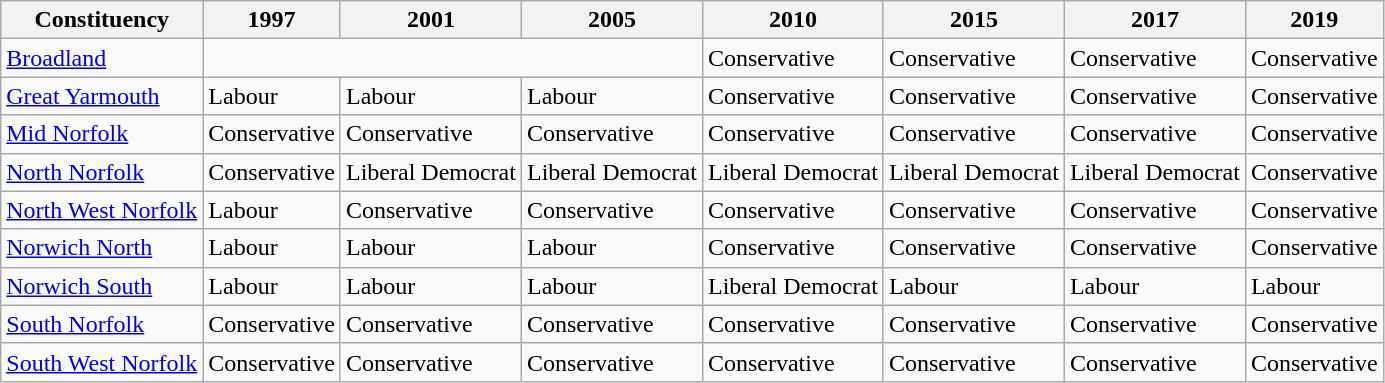<table class="wikitable">
<tr>
<th>Constituency</th>
<th>1997</th>
<th>2001</th>
<th>2005</th>
<th>2010</th>
<th>2015</th>
<th>2017</th>
<th>2019</th>
</tr>
<tr>
<td><a href='#'>Broadland</a></td>
<td colspan="3"></td>
<td bgcolor=>Conservative</td>
<td bgcolor=>Conservative</td>
<td bgcolor=>Conservative</td>
<td bgcolor=>Conservative</td>
</tr>
<tr>
<td><a href='#'>Great Yarmouth</a></td>
<td bgcolor=>Labour</td>
<td bgcolor=>Labour</td>
<td bgcolor=>Labour</td>
<td bgcolor=>Conservative</td>
<td bgcolor=>Conservative</td>
<td bgcolor=>Conservative</td>
<td bgcolor=>Conservative</td>
</tr>
<tr>
<td><a href='#'>Mid Norfolk</a></td>
<td bgcolor=>Conservative</td>
<td bgcolor=>Conservative</td>
<td bgcolor=>Conservative</td>
<td bgcolor=>Conservative</td>
<td bgcolor=>Conservative</td>
<td bgcolor=>Conservative</td>
<td bgcolor=>Conservative</td>
</tr>
<tr>
<td><a href='#'>North Norfolk</a></td>
<td bgcolor=>Conservative</td>
<td bgcolor=>Liberal Democrat</td>
<td bgcolor=>Liberal Democrat</td>
<td bgcolor=>Liberal Democrat</td>
<td bgcolor=>Liberal Democrat</td>
<td bgcolor=>Liberal Democrat</td>
<td bgcolor=>Conservative</td>
</tr>
<tr>
<td><a href='#'>North West Norfolk</a></td>
<td bgcolor=>Labour</td>
<td bgcolor=>Conservative</td>
<td bgcolor=>Conservative</td>
<td bgcolor=>Conservative</td>
<td bgcolor=>Conservative</td>
<td bgcolor=>Conservative</td>
<td bgcolor=>Conservative</td>
</tr>
<tr>
<td><a href='#'>Norwich North</a></td>
<td bgcolor=>Labour</td>
<td bgcolor=>Labour</td>
<td bgcolor=>Labour</td>
<td bgcolor=>Conservative</td>
<td bgcolor=>Conservative</td>
<td bgcolor=>Conservative</td>
<td bgcolor=>Conservative</td>
</tr>
<tr>
<td><a href='#'>Norwich South</a></td>
<td bgcolor=>Labour</td>
<td bgcolor=>Labour</td>
<td bgcolor=>Labour</td>
<td bgcolor=>Liberal Democrat</td>
<td bgcolor=>Labour</td>
<td bgcolor=>Labour</td>
<td bgcolor=>Labour</td>
</tr>
<tr>
<td><a href='#'>South Norfolk</a></td>
<td bgcolor=>Conservative</td>
<td bgcolor=>Conservative</td>
<td bgcolor=>Conservative</td>
<td bgcolor=>Conservative</td>
<td bgcolor=>Conservative</td>
<td bgcolor=>Conservative</td>
<td bgcolor=>Conservative</td>
</tr>
<tr>
<td><a href='#'>South West Norfolk</a></td>
<td bgcolor=>Conservative</td>
<td bgcolor=>Conservative</td>
<td bgcolor=>Conservative</td>
<td bgcolor=>Conservative</td>
<td bgcolor=>Conservative</td>
<td bgcolor=>Conservative</td>
<td bgcolor=>Conservative</td>
</tr>
</table>
